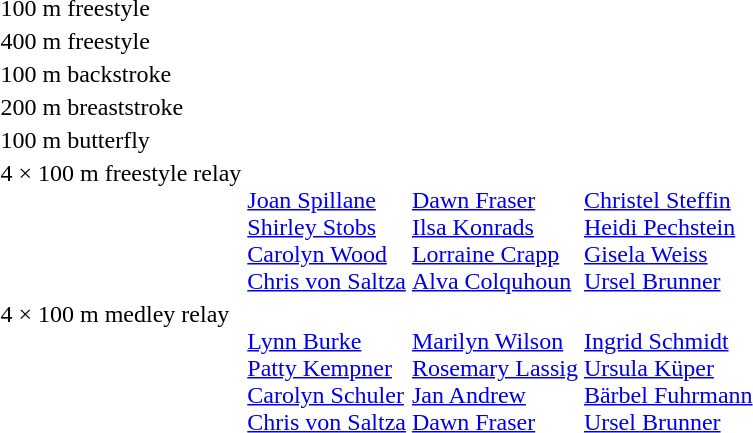<table>
<tr>
<td>100 m freestyle<br></td>
<td></td>
<td></td>
<td></td>
</tr>
<tr>
<td>400 m freestyle<br></td>
<td></td>
<td></td>
<td></td>
</tr>
<tr valign="top">
<td>100 m backstroke<br></td>
<td></td>
<td></td>
<td></td>
</tr>
<tr valign="top">
<td>200 m breaststroke<br></td>
<td></td>
<td></td>
<td></td>
</tr>
<tr>
<td>100 m butterfly<br></td>
<td></td>
<td></td>
<td></td>
</tr>
<tr valign="top">
<td>4 × 100 m freestyle relay<br></td>
<td valign="top"><br><a href='#'>Joan Spillane</a><br><a href='#'>Shirley Stobs</a><br><a href='#'>Carolyn Wood</a><br><a href='#'>Chris von Saltza</a></td>
<td valign="top"><br><a href='#'>Dawn Fraser</a><br><a href='#'>Ilsa Konrads</a><br><a href='#'>Lorraine Crapp</a><br><a href='#'>Alva Colquhoun</a></td>
<td valign="top"><br><a href='#'>Christel Steffin</a><br><a href='#'>Heidi Pechstein</a><br><a href='#'>Gisela Weiss</a><br><a href='#'>Ursel Brunner</a></td>
</tr>
<tr valign="top">
<td>4 × 100 m medley relay<br></td>
<td valign="top"><br><a href='#'>Lynn Burke</a><br><a href='#'>Patty Kempner</a><br><a href='#'>Carolyn Schuler</a><br><a href='#'>Chris von Saltza</a></td>
<td valign="top"><br><a href='#'>Marilyn Wilson</a><br><a href='#'>Rosemary Lassig</a><br><a href='#'>Jan Andrew</a><br><a href='#'>Dawn Fraser</a></td>
<td valign="top"><br><a href='#'>Ingrid Schmidt</a><br><a href='#'>Ursula Küper</a><br><a href='#'>Bärbel Fuhrmann</a><br><a href='#'>Ursel Brunner</a></td>
</tr>
</table>
